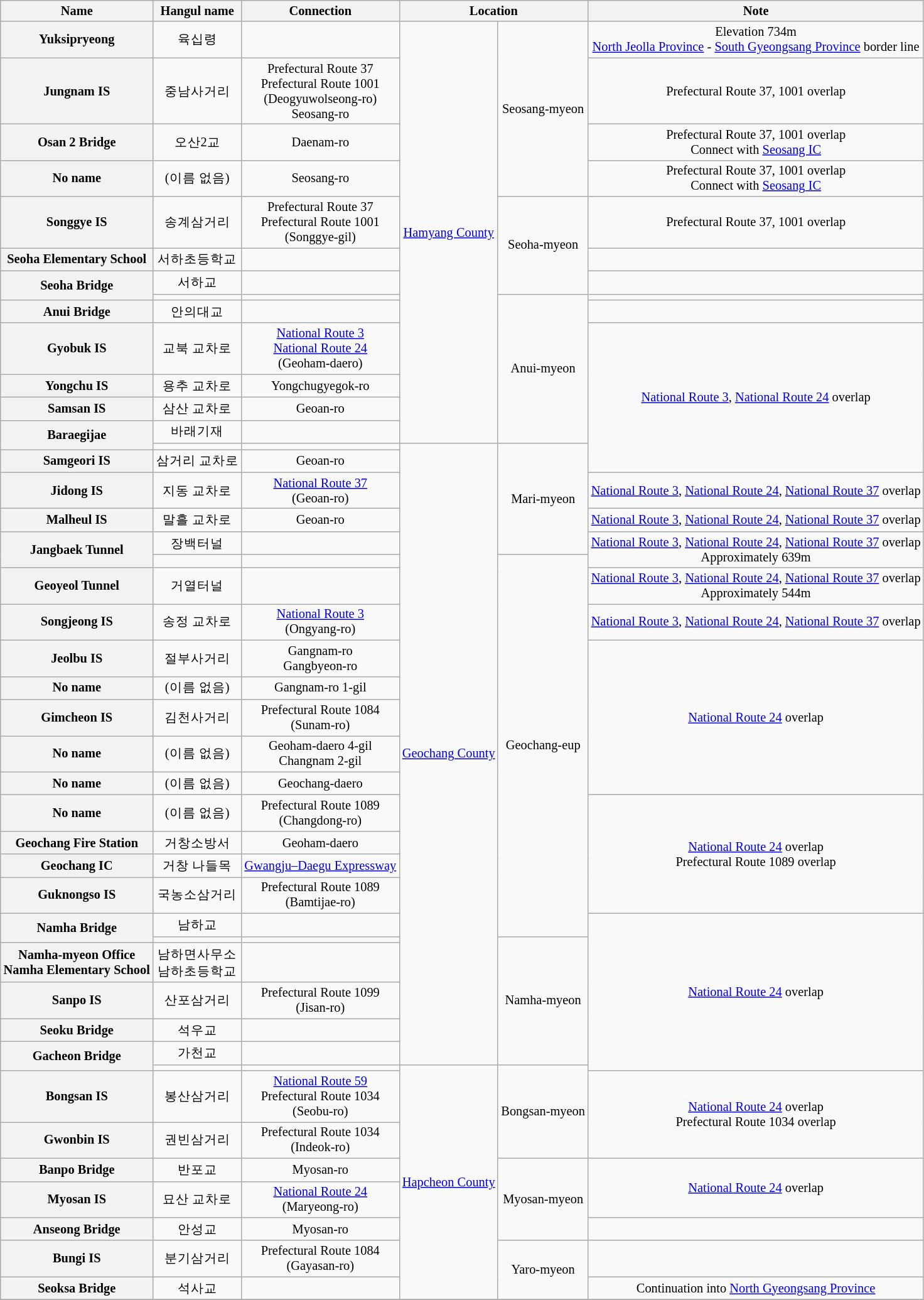<table class="wikitable" style="font-size: 85%; text-align: center;">
<tr>
<th>Name </th>
<th>Hangul name</th>
<th>Connection</th>
<th colspan="2">Location</th>
<th>Note</th>
</tr>
<tr>
<th>Yuksipryeong</th>
<td>육십령</td>
<td></td>
<td rowspan=13><a href='#'>Hamyang County</a></td>
<td rowspan=4>Seosang-myeon</td>
<td>Elevation 734m<br><a href='#'>North Jeolla Province</a> - <a href='#'>South Gyeongsang Province</a> border line</td>
</tr>
<tr>
<th>Jungnam IS</th>
<td>중남사거리</td>
<td>Prefectural Route 37<br>Prefectural Route 1001<br>(Deogyuwolseong-ro)<br>Seosang-ro</td>
<td>Prefectural Route 37, 1001 overlap</td>
</tr>
<tr>
<th>Osan 2 Bridge</th>
<td>오산2교</td>
<td>Daenam-ro</td>
<td>Prefectural Route 37, 1001 overlap<br>Connect with <a href='#'>Seosang IC</a></td>
</tr>
<tr>
<th>No name</th>
<td>(이름 없음)</td>
<td>Seosang-ro</td>
<td>Prefectural Route 37, 1001 overlap<br>Connect with <a href='#'>Seosang IC</a></td>
</tr>
<tr>
<th>Songgye IS</th>
<td>송계삼거리</td>
<td>Prefectural Route 37<br>Prefectural Route 1001<br>(Songgye-gil)</td>
<td rowspan=3>Seoha-myeon</td>
<td>Prefectural Route 37, 1001 overlap</td>
</tr>
<tr>
<th>Seoha Elementary School</th>
<td>서하초등학교</td>
<td></td>
<td></td>
</tr>
<tr>
<th rowspan=2>Seoha Bridge</th>
<td>서하교</td>
<td></td>
<td></td>
</tr>
<tr>
<td></td>
<td></td>
<td rowspan=6>Anui-myeon</td>
<td></td>
</tr>
<tr>
<th>Anui Bridge</th>
<td>안의대교</td>
<td></td>
<td></td>
</tr>
<tr>
<th>Gyobuk IS</th>
<td>교북 교차로</td>
<td><a href='#'>National Route 3</a><br><a href='#'>National Route 24</a><br>(Geoham-daero)</td>
<td rowspan=6><a href='#'>National Route 3</a>, <a href='#'>National Route 24</a> overlap</td>
</tr>
<tr>
<th>Yongchu IS</th>
<td>용추 교차로</td>
<td>Yongchugyegok-ro</td>
</tr>
<tr>
<th>Samsan IS</th>
<td>삼산 교차로</td>
<td>Geoan-ro</td>
</tr>
<tr>
<th rowspan=2>Baraegijae</th>
<td>바래기재</td>
<td></td>
</tr>
<tr>
<td></td>
<td></td>
<td rowspan=23><a href='#'>Geochang County</a></td>
<td rowspan=5>Mari-myeon</td>
</tr>
<tr>
<th>Samgeori IS</th>
<td>삼거리 교차로</td>
<td>Geoan-ro</td>
</tr>
<tr>
<th>Jidong IS</th>
<td>지동 교차로</td>
<td><a href='#'>National Route 37</a><br>(Geoan-ro)</td>
<td><a href='#'>National Route 3</a>, <a href='#'>National Route 24</a>, <a href='#'>National Route 37</a> overlap</td>
</tr>
<tr>
<th>Malheul IS</th>
<td>말흘 교차로</td>
<td>Geoan-ro</td>
<td><a href='#'>National Route 3</a>, <a href='#'>National Route 24</a>, <a href='#'>National Route 37</a> overlap</td>
</tr>
<tr>
<th rowspan=2>Jangbaek Tunnel</th>
<td>장백터널</td>
<td></td>
<td rowspan=2><a href='#'>National Route 3</a>, <a href='#'>National Route 24</a>, <a href='#'>National Route 37</a> overlap<br>Approximately 639m</td>
</tr>
<tr>
<td></td>
<td></td>
<td rowspan=13>Geochang-eup</td>
</tr>
<tr>
<th>Geoyeol Tunnel</th>
<td>거열터널</td>
<td></td>
<td><a href='#'>National Route 3</a>, <a href='#'>National Route 24</a>, <a href='#'>National Route 37</a> overlap<br>Approximately 544m</td>
</tr>
<tr>
<th>Songjeong IS</th>
<td>송정 교차로</td>
<td><a href='#'>National Route 3</a><br>(Ongyang-ro)</td>
<td><a href='#'>National Route 3</a>, <a href='#'>National Route 24</a>, <a href='#'>National Route 37</a> overlap</td>
</tr>
<tr>
<th>Jeolbu IS</th>
<td>절부사거리</td>
<td>Gangnam-ro<br>Gangbyeon-ro</td>
<td rowspan=5><a href='#'>National Route 24</a> overlap</td>
</tr>
<tr>
<th>No name</th>
<td>(이름 없음)</td>
<td>Gangnam-ro 1-gil</td>
</tr>
<tr>
<th>Gimcheon IS</th>
<td>김천사거리</td>
<td>Prefectural Route 1084<br>(Sunam-ro)</td>
</tr>
<tr>
<th>No name</th>
<td>(이름 없음)</td>
<td>Geoham-daero 4-gil<br>Changnam 2-gil</td>
</tr>
<tr>
<th>No name</th>
<td>(이름 없음)</td>
<td>Geochang-daero</td>
</tr>
<tr>
<th>No name</th>
<td>(이름 없음)</td>
<td>Prefectural Route 1089<br>(Changdong-ro)</td>
<td rowspan=4><a href='#'>National Route 24</a> overlap<br>Prefectural Route 1089 overlap</td>
</tr>
<tr>
<th>Geochang Fire Station</th>
<td>거창소방서</td>
<td>Geoham-daero</td>
</tr>
<tr>
<th>Geochang IC</th>
<td>거창 나들목</td>
<td><a href='#'>Gwangju–Daegu Expressway</a></td>
</tr>
<tr>
<th>Guknongso IS</th>
<td>국농소삼거리</td>
<td>Prefectural Route 1089<br>(Bamtijae-ro)</td>
</tr>
<tr>
<th rowspan=2>Namha Bridge</th>
<td>남하교</td>
<td></td>
<td rowspan=7><a href='#'>National Route 24</a> overlap</td>
</tr>
<tr>
<td></td>
<td></td>
<td rowspan=5>Namha-myeon</td>
</tr>
<tr>
<th>Namha-myeon Office<br>Namha Elementary School</th>
<td>남하면사무소<br>남하초등학교</td>
<td></td>
</tr>
<tr>
<th>Sanpo IS</th>
<td>산포삼거리</td>
<td>Prefectural Route 1099<br>(Jisan-ro)</td>
</tr>
<tr>
<th>Seoku Bridge</th>
<td>석우교</td>
<td></td>
</tr>
<tr>
<th rowspan=2>Gacheon Bridge</th>
<td>가천교</td>
<td></td>
</tr>
<tr>
<td></td>
<td></td>
<td rowspan=8><a href='#'>Hapcheon County</a></td>
<td rowspan=3>Bongsan-myeon</td>
</tr>
<tr>
<th>Bongsan IS</th>
<td>봉산삼거리</td>
<td><a href='#'>National Route 59</a><br>Prefectural Route 1034<br>(Seobu-ro)</td>
<td rowspan=2><a href='#'>National Route 24</a> overlap<br>Prefectural Route 1034 overlap</td>
</tr>
<tr>
<th>Gwonbin IS</th>
<td>권빈삼거리</td>
<td>Prefectural Route 1034<br>(Indeok-ro)</td>
</tr>
<tr>
<th>Banpo Bridge</th>
<td>반포교</td>
<td>Myosan-ro</td>
<td rowspan=3>Myosan-myeon</td>
<td rowspan=2><a href='#'>National Route 24</a> overlap</td>
</tr>
<tr>
<th>Myosan IS</th>
<td>묘산 교차로</td>
<td><a href='#'>National Route 24</a><br>(Maryeong-ro)</td>
</tr>
<tr>
<th>Anseong Bridge</th>
<td>안성교</td>
<td>Myosan-ro</td>
<td></td>
</tr>
<tr>
<th>Bungi IS</th>
<td>분기삼거리</td>
<td>Prefectural Route 1084<br>(Gayasan-ro)</td>
<td rowspan=2>Yaro-myeon</td>
<td></td>
</tr>
<tr>
<th>Seoksa Bridge</th>
<td>석사교</td>
<td></td>
<td>Continuation into <a href='#'>North Gyeongsang Province</a></td>
</tr>
<tr>
</tr>
</table>
